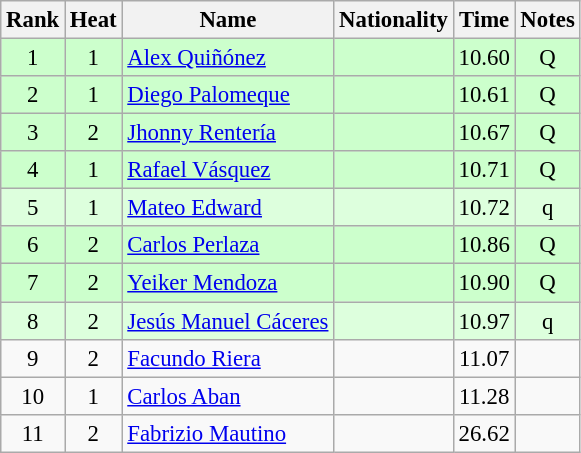<table class="wikitable sortable" style="text-align:center; font-size:95%">
<tr>
<th>Rank</th>
<th>Heat</th>
<th>Name</th>
<th>Nationality</th>
<th>Time</th>
<th>Notes</th>
</tr>
<tr bgcolor=ccffcc>
<td>1</td>
<td>1</td>
<td align=left><a href='#'>Alex Quiñónez</a></td>
<td align=left></td>
<td>10.60</td>
<td>Q</td>
</tr>
<tr bgcolor=ccffcc>
<td>2</td>
<td>1</td>
<td align=left><a href='#'>Diego Palomeque</a></td>
<td align=left></td>
<td>10.61</td>
<td>Q</td>
</tr>
<tr bgcolor=ccffcc>
<td>3</td>
<td>2</td>
<td align=left><a href='#'>Jhonny Rentería</a></td>
<td align=left></td>
<td>10.67</td>
<td>Q</td>
</tr>
<tr bgcolor=ccffcc>
<td>4</td>
<td>1</td>
<td align=left><a href='#'>Rafael Vásquez</a></td>
<td align=left></td>
<td>10.71</td>
<td>Q</td>
</tr>
<tr bgcolor=ddffdd>
<td>5</td>
<td>1</td>
<td align=left><a href='#'>Mateo Edward</a></td>
<td align=left></td>
<td>10.72</td>
<td>q</td>
</tr>
<tr bgcolor=ccffcc>
<td>6</td>
<td>2</td>
<td align=left><a href='#'>Carlos Perlaza</a></td>
<td align=left></td>
<td>10.86</td>
<td>Q</td>
</tr>
<tr bgcolor=ccffcc>
<td>7</td>
<td>2</td>
<td align=left><a href='#'>Yeiker Mendoza</a></td>
<td align=left></td>
<td>10.90</td>
<td>Q</td>
</tr>
<tr bgcolor=ddffdd>
<td>8</td>
<td>2</td>
<td align=left><a href='#'>Jesús Manuel Cáceres</a></td>
<td align=left></td>
<td>10.97</td>
<td>q</td>
</tr>
<tr>
<td>9</td>
<td>2</td>
<td align=left><a href='#'>Facundo Riera</a></td>
<td align=left></td>
<td>11.07</td>
<td></td>
</tr>
<tr>
<td>10</td>
<td>1</td>
<td align=left><a href='#'>Carlos Aban</a></td>
<td align=left></td>
<td>11.28</td>
<td></td>
</tr>
<tr>
<td>11</td>
<td>2</td>
<td align=left><a href='#'>Fabrizio Mautino</a></td>
<td align=left></td>
<td>26.62</td>
<td></td>
</tr>
</table>
